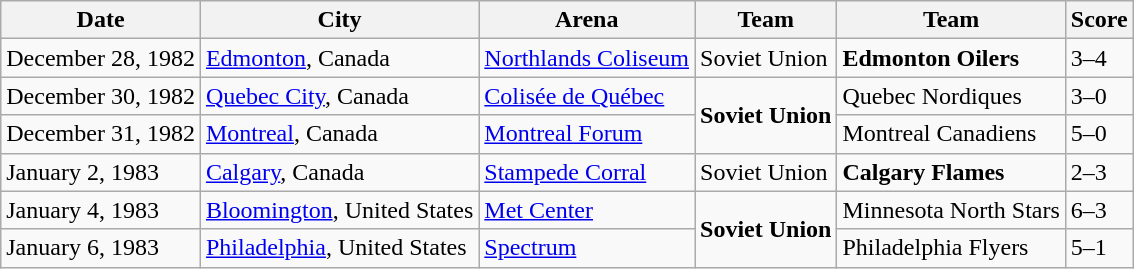<table class="wikitable">
<tr>
<th>Date</th>
<th>City</th>
<th>Arena</th>
<th>Team</th>
<th>Team</th>
<th>Score</th>
</tr>
<tr>
<td>December 28, 1982</td>
<td><a href='#'>Edmonton</a>, Canada</td>
<td><a href='#'>Northlands Coliseum</a></td>
<td>Soviet Union</td>
<td><strong>Edmonton Oilers</strong></td>
<td>3–4</td>
</tr>
<tr>
<td>December 30, 1982</td>
<td><a href='#'>Quebec City</a>, Canada</td>
<td><a href='#'>Colisée de Québec</a></td>
<td rowspan="2"><strong>Soviet Union</strong></td>
<td>Quebec Nordiques</td>
<td>3–0</td>
</tr>
<tr>
<td>December 31, 1982</td>
<td><a href='#'>Montreal</a>, Canada</td>
<td><a href='#'>Montreal Forum</a></td>
<td>Montreal Canadiens</td>
<td>5–0</td>
</tr>
<tr>
<td>January 2, 1983</td>
<td><a href='#'>Calgary</a>, Canada</td>
<td><a href='#'>Stampede Corral</a></td>
<td>Soviet Union</td>
<td><strong>Calgary Flames</strong></td>
<td>2–3</td>
</tr>
<tr>
<td>January 4, 1983</td>
<td><a href='#'>Bloomington</a>, United States</td>
<td><a href='#'>Met Center</a></td>
<td rowspan="2"><strong>Soviet Union</strong></td>
<td>Minnesota North Stars</td>
<td>6–3</td>
</tr>
<tr>
<td>January 6, 1983</td>
<td><a href='#'>Philadelphia</a>, United States</td>
<td><a href='#'>Spectrum</a></td>
<td>Philadelphia Flyers</td>
<td>5–1</td>
</tr>
</table>
